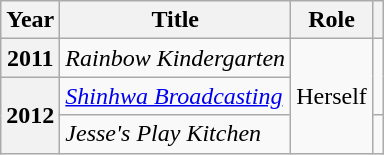<table class="wikitable plainrowheaders">
<tr>
<th scope="col">Year</th>
<th scope="col">Title</th>
<th scope="col">Role</th>
<th scope="col"></th>
</tr>
<tr>
<th scope="row">2011</th>
<td><em>Rainbow Kindergarten</em></td>
<td rowspan="3">Herself</td>
<td rowspan="2" style="text-align:center"></td>
</tr>
<tr>
<th scope="row" rowspan="2">2012</th>
<td><em><a href='#'>Shinhwa Broadcasting</a></em></td>
</tr>
<tr>
<td><em>Jesse's Play Kitchen</em></td>
<td style="text-align:center"></td>
</tr>
</table>
